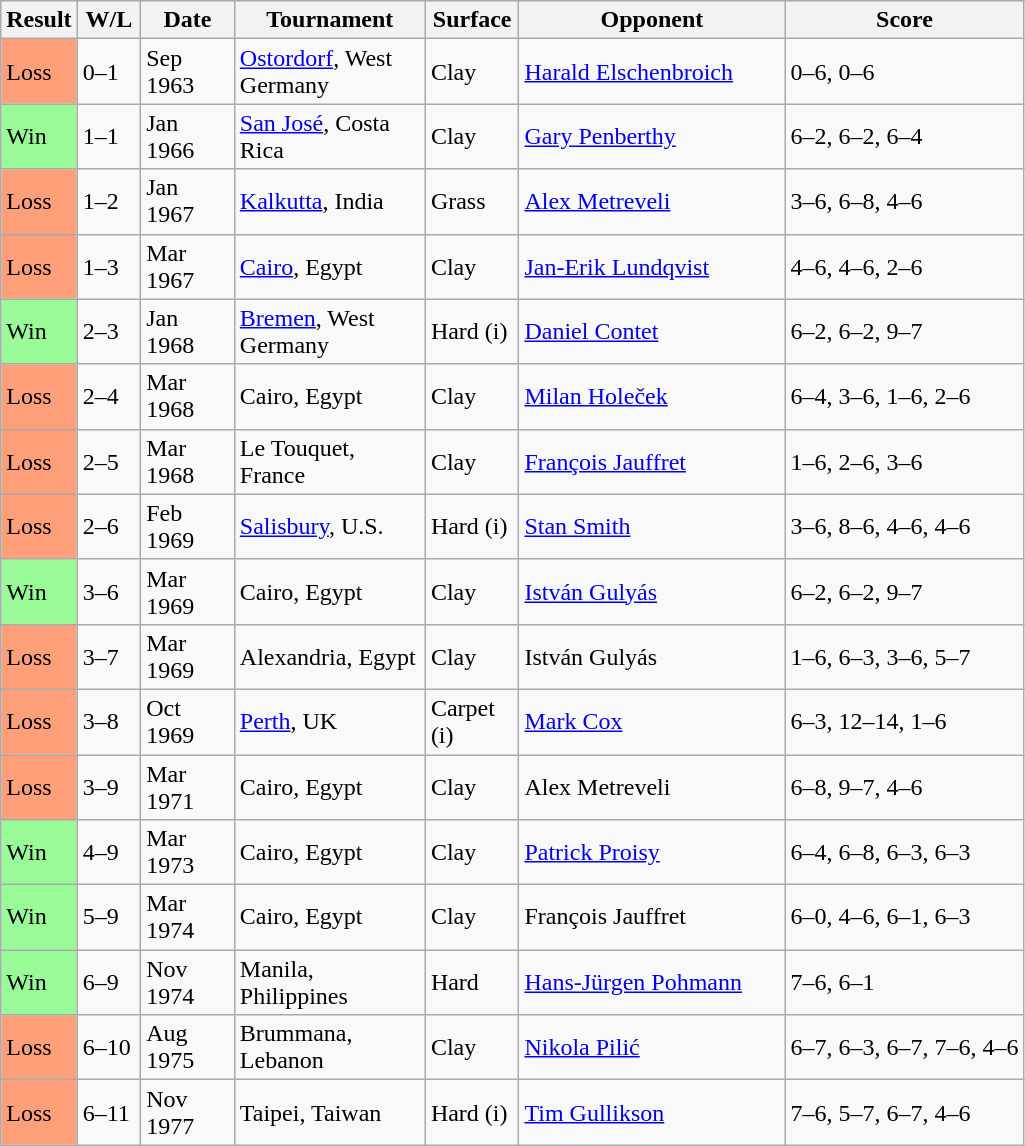<table class="sortable wikitable">
<tr>
<th style="width:30px">Result</th>
<th style="width:35px" class="unsortable">W/L</th>
<th style="width:55px">Date</th>
<th style="width:120px">Tournament</th>
<th style="width:55px">Surface</th>
<th style="width:170px">Opponent</th>
<th class="unsortable">Score</th>
</tr>
<tr>
<td style="background:#ffa07a;">Loss</td>
<td>0–1</td>
<td>Sep 1963</td>
<td><a href='#'>Ostordorf</a>, West Germany</td>
<td>Clay</td>
<td> <a href='#'>Harald Elschenbroich</a></td>
<td>0–6, 0–6</td>
</tr>
<tr>
<td style="background:#98fb98;">Win</td>
<td>1–1</td>
<td>Jan 1966</td>
<td><a href='#'>San José</a>, Costa Rica</td>
<td>Clay</td>
<td> <a href='#'>Gary Penberthy</a></td>
<td>6–2, 6–2, 6–4</td>
</tr>
<tr>
<td style="background:#ffa07a;">Loss</td>
<td>1–2</td>
<td>Jan 1967</td>
<td><a href='#'>Kalkutta</a>, India</td>
<td>Grass</td>
<td> <a href='#'>Alex Metreveli</a></td>
<td>3–6, 6–8, 4–6</td>
</tr>
<tr>
<td style="background:#ffa07a;">Loss</td>
<td>1–3</td>
<td>Mar 1967</td>
<td><a href='#'>Cairo</a>, Egypt</td>
<td>Clay</td>
<td> <a href='#'>Jan-Erik Lundqvist</a></td>
<td>4–6, 4–6, 2–6</td>
</tr>
<tr>
<td style="background:#98fb98;">Win</td>
<td>2–3</td>
<td>Jan 1968</td>
<td><a href='#'>Bremen</a>, West Germany</td>
<td>Hard (i)</td>
<td> <a href='#'>Daniel Contet</a></td>
<td>6–2, 6–2, 9–7</td>
</tr>
<tr>
<td style="background:#ffa07a;">Loss</td>
<td>2–4</td>
<td>Mar 1968</td>
<td>Cairo, Egypt</td>
<td>Clay</td>
<td> <a href='#'>Milan Holeček</a></td>
<td>6–4, 3–6, 1–6, 2–6</td>
</tr>
<tr>
<td style="background:#ffa07a;">Loss</td>
<td>2–5</td>
<td>Mar 1968</td>
<td>Le Touquet, France</td>
<td>Clay</td>
<td> <a href='#'>François Jauffret</a></td>
<td>1–6, 2–6, 3–6</td>
</tr>
<tr>
<td style="background:#ffa07a;">Loss</td>
<td>2–6</td>
<td>Feb 1969</td>
<td><a href='#'>Salisbury</a>, U.S.</td>
<td>Hard (i)</td>
<td> <a href='#'>Stan Smith</a></td>
<td>3–6, 8–6, 4–6, 4–6</td>
</tr>
<tr>
<td style="background:#98fb98;">Win</td>
<td>3–6</td>
<td>Mar 1969</td>
<td>Cairo, Egypt</td>
<td>Clay</td>
<td> <a href='#'>István Gulyás</a></td>
<td>6–2, 6–2, 9–7</td>
</tr>
<tr>
<td style="background:#ffa07a;">Loss</td>
<td>3–7</td>
<td>Mar 1969</td>
<td>Alexandria, Egypt</td>
<td>Clay</td>
<td> István Gulyás</td>
<td>1–6, 6–3, 3–6, 5–7</td>
</tr>
<tr>
<td style="background:#ffa07a;">Loss</td>
<td>3–8</td>
<td>Oct 1969</td>
<td><a href='#'>Perth</a>, UK</td>
<td>Carpet (i)</td>
<td> <a href='#'>Mark Cox</a></td>
<td>6–3, 12–14, 1–6</td>
</tr>
<tr>
<td style="background:#ffa07a;">Loss</td>
<td>3–9</td>
<td>Mar 1971</td>
<td>Cairo, Egypt</td>
<td>Clay</td>
<td> Alex Metreveli</td>
<td>6–8, 9–7, 4–6</td>
</tr>
<tr>
<td style="background:#98fb98;">Win</td>
<td>4–9</td>
<td>Mar 1973</td>
<td>Cairo, Egypt</td>
<td>Clay</td>
<td> <a href='#'>Patrick Proisy</a></td>
<td>6–4, 6–8, 6–3, 6–3</td>
</tr>
<tr>
<td style="background:#98fb98;">Win</td>
<td>5–9</td>
<td>Mar 1974</td>
<td>Cairo, Egypt</td>
<td>Clay</td>
<td> François Jauffret</td>
<td>6–0, 4–6, 6–1, 6–3</td>
</tr>
<tr>
<td style="background:#98fb98;">Win</td>
<td>6–9</td>
<td>Nov 1974</td>
<td>Manila, Philippines </td>
<td>Hard</td>
<td> <a href='#'>Hans-Jürgen Pohmann</a></td>
<td>7–6, 6–1</td>
</tr>
<tr>
<td style="background:#ffa07a;">Loss</td>
<td>6–10</td>
<td>Aug 1975</td>
<td>Brummana, Lebanon</td>
<td>Clay</td>
<td> <a href='#'>Nikola Pilić</a></td>
<td>6–7, 6–3, 6–7, 7–6, 4–6</td>
</tr>
<tr>
<td style="background:#ffa07a;">Loss</td>
<td>6–11</td>
<td>Nov 1977</td>
<td>Taipei, Taiwan </td>
<td>Hard (i)</td>
<td> <a href='#'>Tim Gullikson</a></td>
<td>7–6, 5–7, 6–7, 4–6</td>
</tr>
</table>
